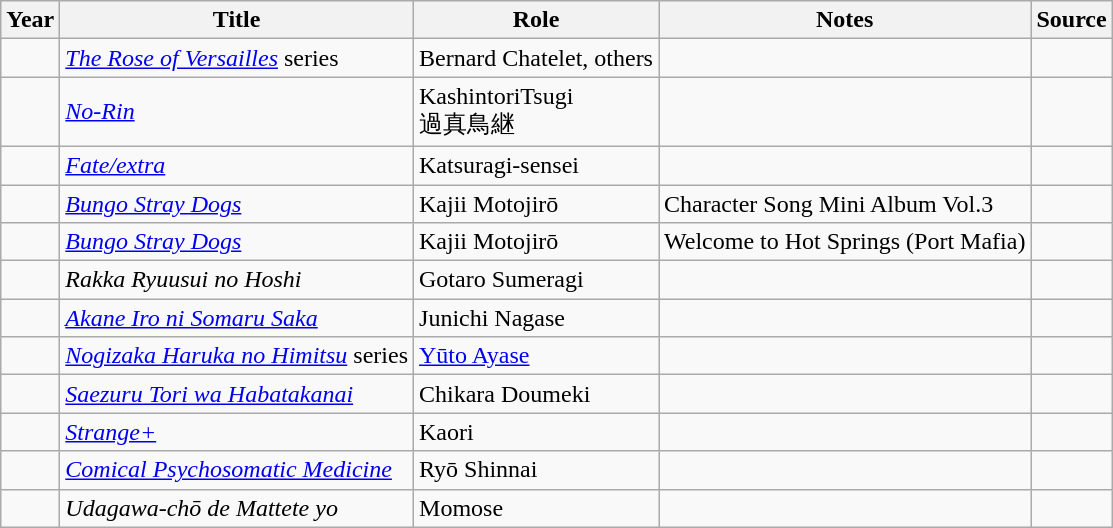<table class="wikitable sortable plainrowheaders">
<tr>
<th>Year</th>
<th>Title</th>
<th>Role</th>
<th class="unsortable">Notes</th>
<th class="unsortable">Source</th>
</tr>
<tr>
<td></td>
<td><em><a href='#'>The Rose of Versailles</a></em> series</td>
<td>Bernard Chatelet, others </td>
<td></td>
<td></td>
</tr>
<tr>
<td></td>
<td><em><a href='#'>No-Rin</a></em></td>
<td>KashintoriTsugi<br>過真鳥継</td>
<td></td>
<td></td>
</tr>
<tr>
<td></td>
<td><em><a href='#'>Fate/extra</a></em></td>
<td>Katsuragi-sensei</td>
<td></td>
<td></td>
</tr>
<tr>
<td></td>
<td><em><a href='#'>Bungo Stray Dogs</a></em></td>
<td>Kajii Motojirō</td>
<td>Character Song Mini Album Vol.3</td>
<td></td>
</tr>
<tr>
<td></td>
<td><em><a href='#'>Bungo Stray Dogs</a></em></td>
<td>Kajii Motojirō</td>
<td>Welcome to Hot Springs (Port Mafia)</td>
<td></td>
</tr>
<tr>
<td></td>
<td><em>Rakka Ryuusui no Hoshi</em></td>
<td>Gotaro Sumeragi</td>
<td></td>
<td></td>
</tr>
<tr>
<td></td>
<td><em><a href='#'>Akane Iro ni Somaru Saka</a></em></td>
<td>Junichi Nagase</td>
<td></td>
<td></td>
</tr>
<tr>
<td></td>
<td><em><a href='#'>Nogizaka Haruka no Himitsu</a></em> series</td>
<td><a href='#'>Yūto Ayase</a></td>
<td></td>
<td></td>
</tr>
<tr>
<td></td>
<td><em><a href='#'>Saezuru Tori wa Habatakanai</a></em></td>
<td>Chikara Doumeki</td>
<td></td>
<td></td>
</tr>
<tr>
<td></td>
<td><em><a href='#'>Strange+</a></em></td>
<td>Kaori</td>
<td></td>
<td></td>
</tr>
<tr>
<td></td>
<td><em><a href='#'>Comical Psychosomatic Medicine</a></em></td>
<td>Ryō Shinnai</td>
<td></td>
<td></td>
</tr>
<tr>
<td></td>
<td><em> Udagawa-chō de Mattete yo</em></td>
<td>Momose</td>
<td></td>
<td></td>
</tr>
</table>
